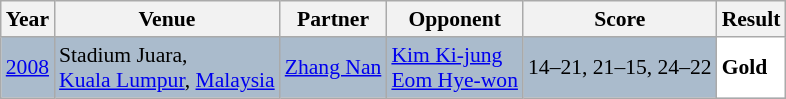<table class="sortable wikitable" style="font-size: 90%;">
<tr>
<th>Year</th>
<th>Venue</th>
<th>Partner</th>
<th>Opponent</th>
<th>Score</th>
<th>Result</th>
</tr>
<tr style="background:#AABBCC">
<td align="center"><a href='#'>2008</a></td>
<td align="left">Stadium Juara,<br><a href='#'>Kuala Lumpur</a>, <a href='#'>Malaysia</a></td>
<td align="left"> <a href='#'>Zhang Nan</a></td>
<td align="left"> <a href='#'>Kim Ki-jung</a> <br>  <a href='#'>Eom Hye-won</a></td>
<td align="left">14–21, 21–15, 24–22</td>
<td style="text-align:left; background:white"> <strong>Gold</strong></td>
</tr>
</table>
